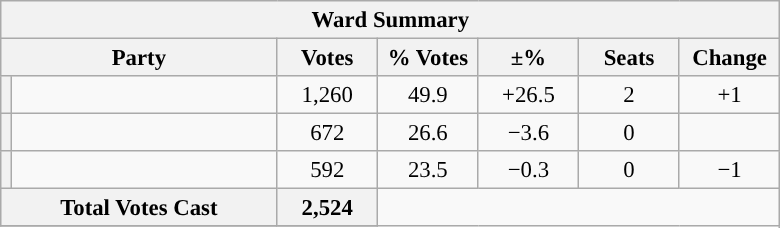<table class="wikitable" style="font-size: 95%;">
<tr>
<th colspan="7">Ward Summary</th>
</tr>
<tr>
<th colspan="2">Party</th>
<th style="width: 60px">Votes</th>
<th style="width: 60px">% Votes</th>
<th style="width: 60px">±%</th>
<th style="width: 60px">Seats</th>
<th style="width: 60px">Change</th>
</tr>
<tr>
<th style="background-color: "></th>
<td style="width: 170px"><a href='#'></a></td>
<td align="center">1,260</td>
<td align="center">49.9</td>
<td align="center">+26.5</td>
<td align="center">2</td>
<td align="center">+1</td>
</tr>
<tr>
<th style="background-color: "></th>
<td style="width: 170px"><a href='#'></a></td>
<td align="center">672</td>
<td align="center">26.6</td>
<td align="center">−3.6</td>
<td align="center">0</td>
<td align="center"></td>
</tr>
<tr>
<th style="background-color: "></th>
<td style="width: 170px"><a href='#'></a></td>
<td align="center">592</td>
<td align="center">23.5</td>
<td align="center">−0.3</td>
<td align="center">0</td>
<td align="center">−1</td>
</tr>
<tr style="background-color:#E9E9E9">
<th colspan="2">Total Votes Cast</th>
<th style="width: 60px">2,524</th>
</tr>
<tr style="background-color:#E9E9E9">
</tr>
</table>
